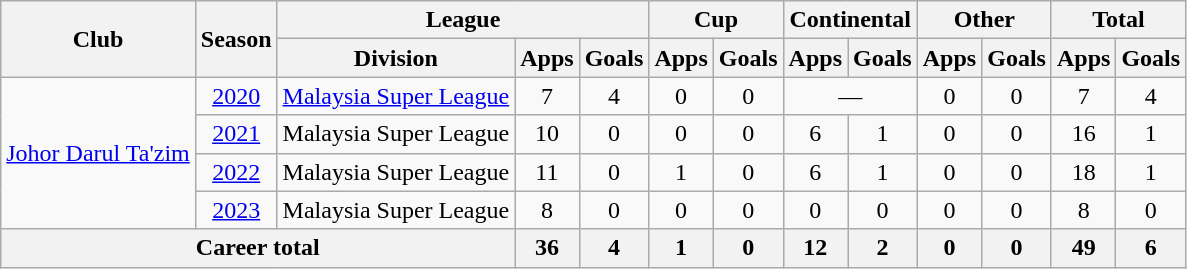<table class="wikitable" style="text-align: center">
<tr>
<th rowspan="2">Club</th>
<th rowspan="2">Season</th>
<th colspan="3">League</th>
<th colspan="2">Cup</th>
<th colspan="2">Continental</th>
<th colspan="2">Other</th>
<th colspan="2">Total</th>
</tr>
<tr>
<th>Division</th>
<th>Apps</th>
<th>Goals</th>
<th>Apps</th>
<th>Goals</th>
<th>Apps</th>
<th>Goals</th>
<th>Apps</th>
<th>Goals</th>
<th>Apps</th>
<th>Goals</th>
</tr>
<tr>
<td rowspan="4"><a href='#'>Johor Darul Ta'zim</a></td>
<td><a href='#'>2020</a></td>
<td rowspan="1"><a href='#'>Malaysia Super League</a></td>
<td>7</td>
<td>4</td>
<td>0</td>
<td>0</td>
<td colspan="2">—</td>
<td>0</td>
<td>0</td>
<td>7</td>
<td>4</td>
</tr>
<tr>
<td><a href='#'>2021</a></td>
<td valign="center">Malaysia Super League</td>
<td>10</td>
<td>0</td>
<td>0</td>
<td>0</td>
<td>6</td>
<td>1</td>
<td>0</td>
<td>0</td>
<td>16</td>
<td>1</td>
</tr>
<tr>
<td><a href='#'>2022</a></td>
<td valign="center">Malaysia Super League</td>
<td>11</td>
<td>0</td>
<td>1</td>
<td>0</td>
<td>6</td>
<td>1</td>
<td>0</td>
<td>0</td>
<td>18</td>
<td>1</td>
</tr>
<tr>
<td><a href='#'>2023</a></td>
<td valign="center">Malaysia Super League</td>
<td>8</td>
<td>0</td>
<td>0</td>
<td>0</td>
<td>0</td>
<td>0</td>
<td>0</td>
<td>0</td>
<td>8</td>
<td>0</td>
</tr>
<tr>
<th colspan=3>Career total</th>
<th>36</th>
<th>4</th>
<th>1</th>
<th>0</th>
<th>12</th>
<th>2</th>
<th>0</th>
<th>0</th>
<th>49</th>
<th>6</th>
</tr>
</table>
